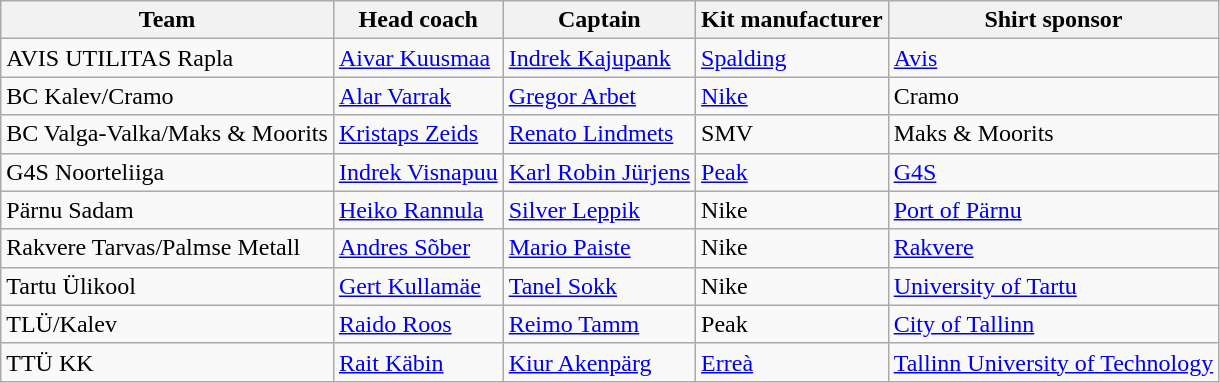<table class="wikitable sortable" style="text-align: left;">
<tr>
<th>Team</th>
<th>Head coach</th>
<th>Captain</th>
<th>Kit manufacturer</th>
<th>Shirt sponsor</th>
</tr>
<tr>
<td>AVIS UTILITAS Rapla</td>
<td> <a href='#'>Aivar Kuusmaa</a></td>
<td> <a href='#'>Indrek Kajupank</a></td>
<td><a href='#'>Spalding</a></td>
<td><a href='#'>Avis</a></td>
</tr>
<tr>
<td>BC Kalev/Cramo</td>
<td> <a href='#'>Alar Varrak</a></td>
<td> <a href='#'>Gregor Arbet</a></td>
<td><a href='#'>Nike</a></td>
<td>Cramo</td>
</tr>
<tr>
<td>BC Valga-Valka/Maks & Moorits</td>
<td> <a href='#'>Kristaps Zeids</a></td>
<td> <a href='#'>Renato Lindmets</a></td>
<td>SMV</td>
<td>Maks & Moorits</td>
</tr>
<tr>
<td>G4S Noorteliiga</td>
<td> <a href='#'>Indrek Visnapuu</a></td>
<td> <a href='#'>Karl Robin Jürjens</a></td>
<td><a href='#'>Peak</a></td>
<td><a href='#'>G4S</a></td>
</tr>
<tr>
<td BC Pärnu>Pärnu Sadam</td>
<td> <a href='#'>Heiko Rannula</a></td>
<td> <a href='#'>Silver Leppik</a></td>
<td>Nike</td>
<td><a href='#'>Port of Pärnu</a></td>
</tr>
<tr>
<td>Rakvere Tarvas/Palmse Metall</td>
<td> <a href='#'>Andres Sõber</a></td>
<td> <a href='#'>Mario Paiste</a></td>
<td>Nike</td>
<td><a href='#'>Rakvere</a></td>
</tr>
<tr>
<td>Tartu Ülikool</td>
<td> <a href='#'>Gert Kullamäe</a></td>
<td> <a href='#'>Tanel Sokk</a></td>
<td>Nike</td>
<td><a href='#'>University of Tartu</a></td>
</tr>
<tr>
<td>TLÜ/Kalev</td>
<td> <a href='#'>Raido Roos</a></td>
<td> <a href='#'>Reimo Tamm</a></td>
<td>Peak</td>
<td><a href='#'>City of Tallinn</a></td>
</tr>
<tr>
<td>TTÜ KK</td>
<td> <a href='#'>Rait Käbin</a></td>
<td> <a href='#'>Kiur Akenpärg</a></td>
<td><a href='#'>Erreà</a></td>
<td><a href='#'>Tallinn University of Technology</a></td>
</tr>
</table>
